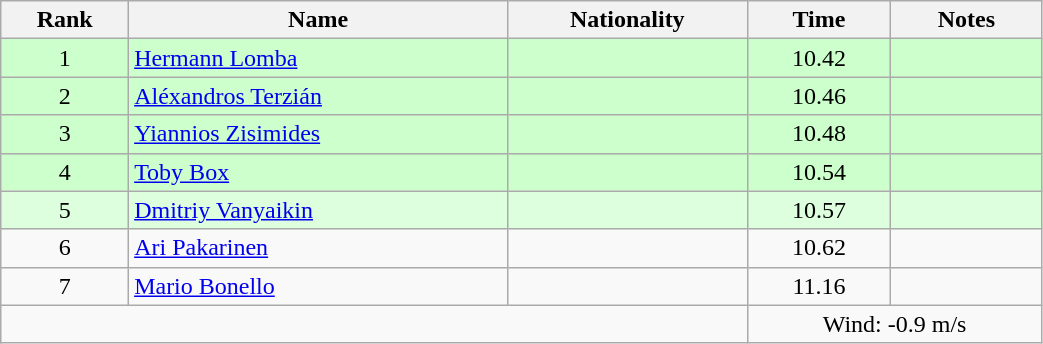<table class="wikitable sortable" style="text-align:center;width: 55%">
<tr>
<th>Rank</th>
<th>Name</th>
<th>Nationality</th>
<th>Time</th>
<th>Notes</th>
</tr>
<tr bgcolor=ccffcc>
<td>1</td>
<td align=left><a href='#'>Hermann Lomba</a></td>
<td align=left></td>
<td>10.42</td>
<td></td>
</tr>
<tr bgcolor=ccffcc>
<td>2</td>
<td align=left><a href='#'>Aléxandros Terzián</a></td>
<td align=left></td>
<td>10.46</td>
<td></td>
</tr>
<tr bgcolor=ccffcc>
<td>3</td>
<td align=left><a href='#'>Yiannios Zisimides</a></td>
<td align=left></td>
<td>10.48</td>
<td></td>
</tr>
<tr bgcolor=ccffcc>
<td>4</td>
<td align=left><a href='#'>Toby Box</a></td>
<td align=left></td>
<td>10.54</td>
<td></td>
</tr>
<tr bgcolor=ddffdd>
<td>5</td>
<td align=left><a href='#'>Dmitriy Vanyaikin</a></td>
<td align=left></td>
<td>10.57</td>
<td></td>
</tr>
<tr>
<td>6</td>
<td align=left><a href='#'>Ari Pakarinen</a></td>
<td align=left></td>
<td>10.62</td>
<td></td>
</tr>
<tr>
<td>7</td>
<td align=left><a href='#'>Mario Bonello</a></td>
<td align=left></td>
<td>11.16</td>
<td></td>
</tr>
<tr>
<td colspan="3"></td>
<td colspan="2">Wind: -0.9 m/s</td>
</tr>
</table>
